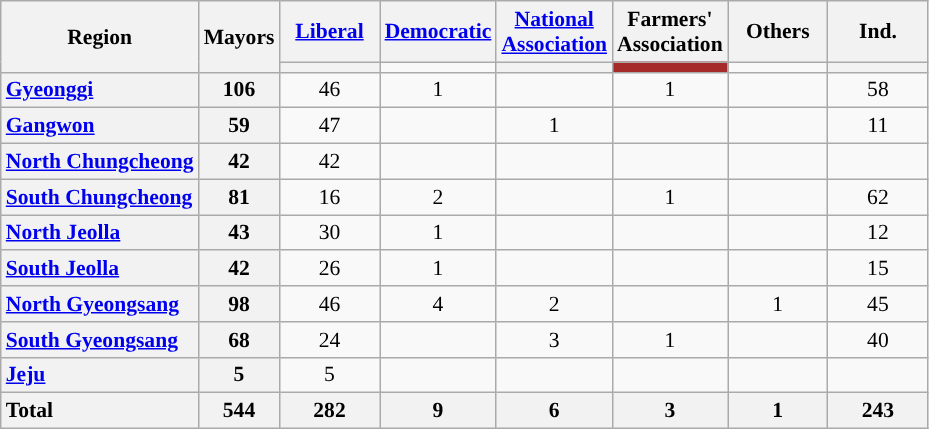<table class="wikitable" style="text-align:center; font-size: 0.9em;">
<tr>
<th rowspan="2">Region</th>
<th rowspan="2">Mayors</th>
<th class="unsortable" style="width:60px;"><a href='#'>Liberal</a></th>
<th class="unsortable" style="width:60px;"><a href='#'>Democratic</a></th>
<th class="unsortable" style="width:60px;"><a href='#'>National Association</a></th>
<th class="unsortable" style="width:60px;">Farmers' Association</th>
<th class="unsortable" style="width:60px;">Others</th>
<th class="unsortable" style="width:60px;">Ind.</th>
</tr>
<tr>
<th style="background:"></th>
<td></td>
<th style="background:"></th>
<td bgcolor="brown"></td>
<td></td>
<th style="background:"></th>
</tr>
<tr>
<th style="text-align: left;"><a href='#'>Gyeonggi</a></th>
<th>106</th>
<td>46</td>
<td>1</td>
<td></td>
<td>1</td>
<td></td>
<td>58</td>
</tr>
<tr>
<th style="text-align: left;"><a href='#'>Gangwon</a></th>
<th>59</th>
<td>47</td>
<td></td>
<td>1</td>
<td></td>
<td></td>
<td>11</td>
</tr>
<tr>
<th style="text-align: left;"><a href='#'>North Chungcheong</a></th>
<th>42</th>
<td>42</td>
<td></td>
<td></td>
<td></td>
<td></td>
<td></td>
</tr>
<tr>
<th style="text-align: left;"><a href='#'>South Chungcheong</a></th>
<th>81</th>
<td>16</td>
<td>2</td>
<td></td>
<td>1</td>
<td></td>
<td>62</td>
</tr>
<tr>
<th style="text-align: left;"><a href='#'>North Jeolla</a></th>
<th>43</th>
<td>30</td>
<td>1</td>
<td></td>
<td></td>
<td></td>
<td>12</td>
</tr>
<tr>
<th style="text-align: left;"><a href='#'>South Jeolla</a></th>
<th>42</th>
<td>26</td>
<td>1</td>
<td></td>
<td></td>
<td></td>
<td>15</td>
</tr>
<tr>
<th style="text-align: left;"><a href='#'>North Gyeongsang</a></th>
<th>98</th>
<td>46</td>
<td>4</td>
<td>2</td>
<td></td>
<td>1</td>
<td>45</td>
</tr>
<tr>
<th style="text-align: left;"><a href='#'>South Gyeongsang</a></th>
<th>68</th>
<td>24</td>
<td></td>
<td>3</td>
<td>1</td>
<td></td>
<td>40</td>
</tr>
<tr>
<th style="text-align: left;"><a href='#'>Jeju</a></th>
<th>5</th>
<td>5</td>
<td></td>
<td></td>
<td></td>
<td></td>
<td></td>
</tr>
<tr class="sortbottom">
<th style="text-align: left;">Total</th>
<th>544</th>
<th>282</th>
<th>9</th>
<th>6</th>
<th>3</th>
<th>1</th>
<th>243</th>
</tr>
</table>
